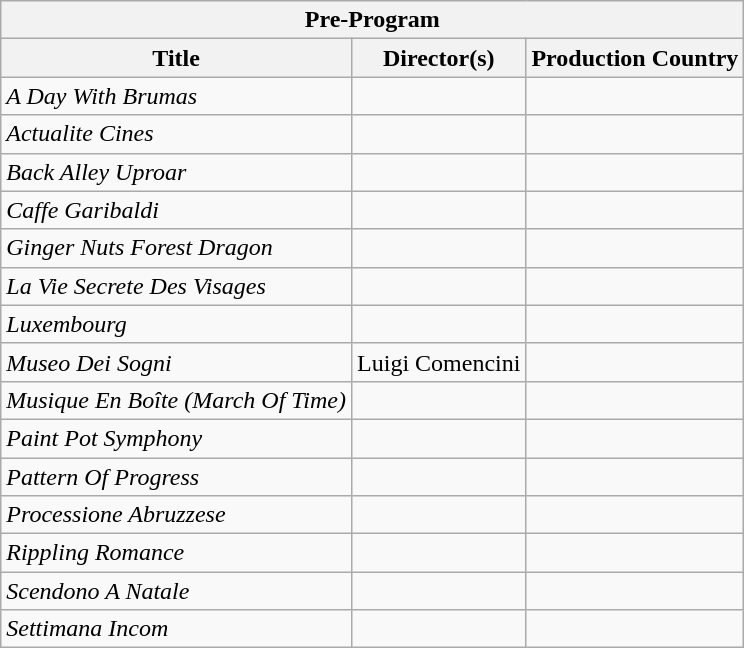<table class="wikitable">
<tr>
<th colspan="3">Pre-Program</th>
</tr>
<tr>
<th>Title</th>
<th>Director(s)</th>
<th>Production Country</th>
</tr>
<tr>
<td><em>A Day With Brumas</em></td>
<td></td>
<td></td>
</tr>
<tr>
<td><em>Actualite Cines</em></td>
<td></td>
<td></td>
</tr>
<tr>
<td><em>Back Alley Uproar</em></td>
<td></td>
<td></td>
</tr>
<tr>
<td><em>Caffe Garibaldi</em></td>
<td></td>
<td></td>
</tr>
<tr>
<td><em>Ginger Nuts Forest Dragon</em></td>
<td></td>
<td></td>
</tr>
<tr>
<td><em>La Vie Secrete Des Visages</em></td>
<td></td>
<td></td>
</tr>
<tr>
<td><em>Luxembourg</em></td>
<td></td>
<td></td>
</tr>
<tr>
<td><em>Museo Dei Sogni</em></td>
<td>Luigi Comencini</td>
<td></td>
</tr>
<tr>
<td><em>Musique En Boîte (March Of Time)</em></td>
<td></td>
<td></td>
</tr>
<tr>
<td><em>Paint Pot Symphony</em></td>
<td></td>
<td></td>
</tr>
<tr>
<td><em>Pattern Of Progress</em></td>
<td></td>
<td></td>
</tr>
<tr>
<td><em>Processione Abruzzese</em></td>
<td></td>
<td></td>
</tr>
<tr>
<td><em>Rippling Romance</em></td>
<td></td>
<td></td>
</tr>
<tr>
<td><em>Scendono A Natale</em></td>
<td></td>
<td></td>
</tr>
<tr>
<td><em>Settimana Incom</em></td>
<td></td>
<td></td>
</tr>
</table>
